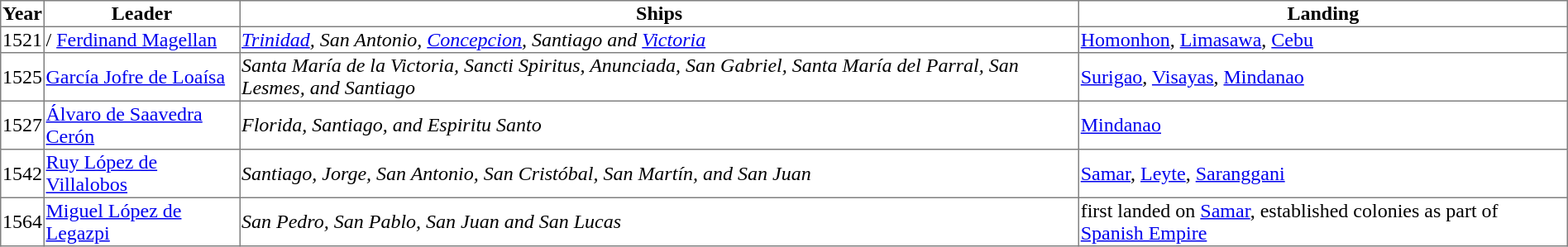<table border="1" style="border-collapse:collapse;">
<tr>
<th>Year</th>
<th>Leader</th>
<th>Ships</th>
<th>Landing</th>
</tr>
<tr>
<td>1521</td>
<td> /  <a href='#'>Ferdinand Magellan</a></td>
<td><em><a href='#'>Trinidad</a>, San Antonio, <a href='#'>Concepcion</a>, Santiago and <a href='#'>Victoria</a> </em></td>
<td><a href='#'>Homonhon</a>, <a href='#'>Limasawa</a>, <a href='#'>Cebu</a></td>
</tr>
<tr>
<td>1525</td>
<td> <a href='#'>García Jofre de Loaísa</a></td>
<td><em>Santa María de la Victoria, Sancti Spiritus, Anunciada, San Gabriel, Santa María del Parral, San Lesmes, and Santiago</em></td>
<td><a href='#'>Surigao</a>, <a href='#'>Visayas</a>, <a href='#'>Mindanao</a></td>
</tr>
<tr>
<td>1527</td>
<td> <a href='#'>Álvaro de Saavedra Cerón</a></td>
<td><em>Florida, Santiago, and Espiritu Santo</em></td>
<td><a href='#'>Mindanao</a></td>
</tr>
<tr>
<td>1542</td>
<td> <a href='#'>Ruy López de Villalobos</a></td>
<td><em>Santiago, Jorge, San Antonio, San Cristóbal, San Martín, and San Juan</em></td>
<td><a href='#'>Samar</a>, <a href='#'>Leyte</a>, <a href='#'>Saranggani</a></td>
</tr>
<tr>
<td>1564</td>
<td> <a href='#'>Miguel López de Legazpi</a></td>
<td><em>San Pedro, San Pablo, San Juan and San Lucas</em></td>
<td>first landed on <a href='#'>Samar</a>, established colonies as part of <a href='#'>Spanish Empire</a></td>
</tr>
</table>
